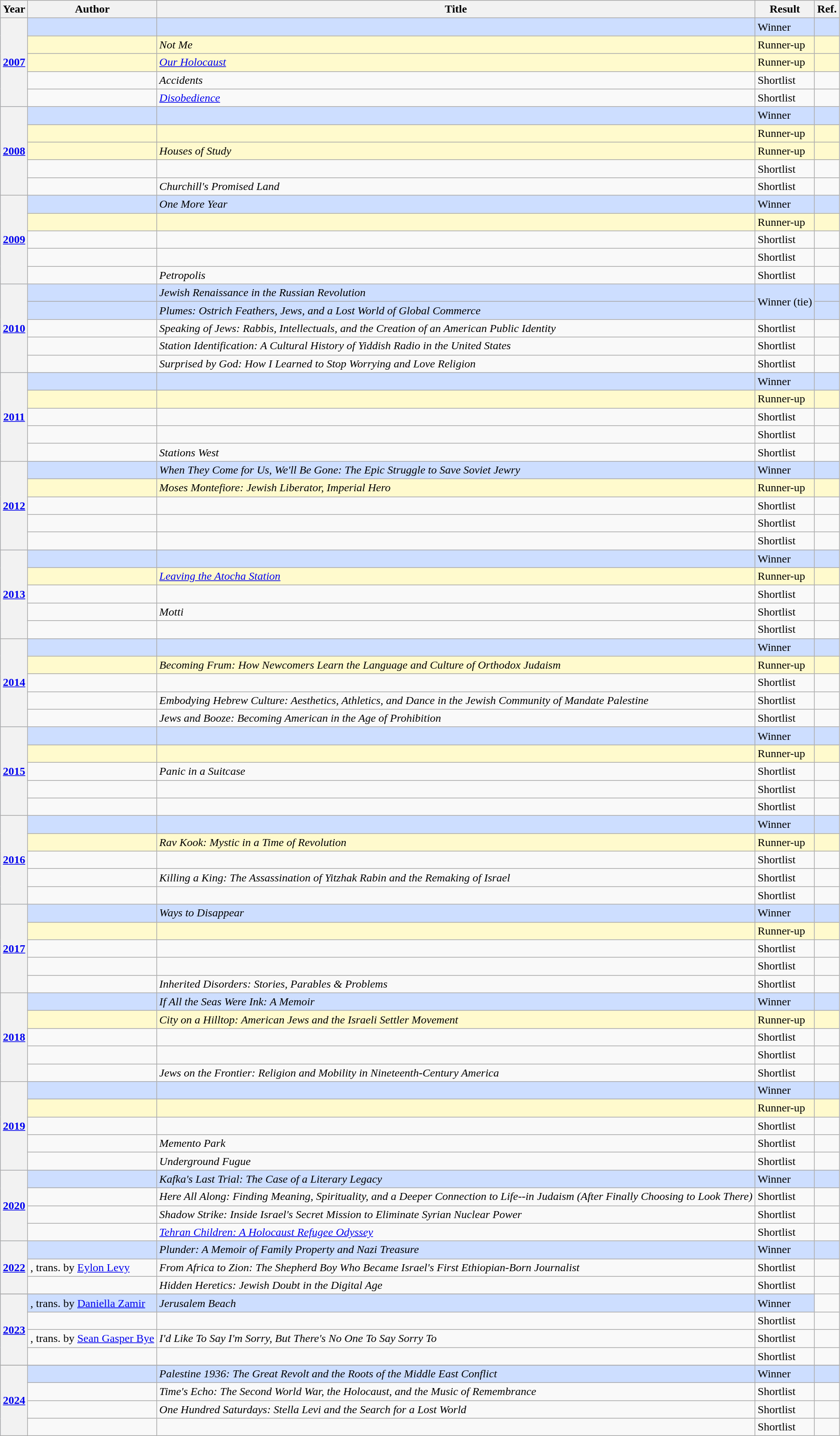<table class="wikitable sortable mw-collapsible">
<tr>
<th>Year</th>
<th>Author</th>
<th>Title</th>
<th>Result</th>
<th>Ref.</th>
</tr>
<tr style=background:#cddeff>
<th rowspan="5"><a href='#'>2007</a></th>
<td></td>
<td><em></em></td>
<td>Winner</td>
<td></td>
</tr>
<tr style=background:LemonChiffon; color:black>
<td></td>
<td><em>Not Me</em></td>
<td>Runner-up</td>
<td></td>
</tr>
<tr style=background:LemonChiffon; color:black>
<td></td>
<td><em><a href='#'>Our Holocaust</a></em></td>
<td>Runner-up</td>
<td></td>
</tr>
<tr>
<td></td>
<td><em>Accidents</em></td>
<td>Shortlist</td>
<td></td>
</tr>
<tr>
<td></td>
<td><em><a href='#'>Disobedience</a></em></td>
<td>Shortlist</td>
<td></td>
</tr>
<tr style=background:#cddeff>
<th rowspan="5"><a href='#'>2008</a></th>
<td></td>
<td><em></em></td>
<td>Winner</td>
<td></td>
</tr>
<tr style=background:LemonChiffon; color:black>
<td></td>
<td><em></em></td>
<td>Runner-up</td>
<td></td>
</tr>
<tr style=background:LemonChiffon; color:black>
<td></td>
<td><em>Houses of Study</em></td>
<td>Runner-up</td>
<td></td>
</tr>
<tr>
<td></td>
<td><em></em></td>
<td>Shortlist</td>
<td></td>
</tr>
<tr>
<td></td>
<td><em>Churchill's Promised Land</em></td>
<td>Shortlist</td>
<td></td>
</tr>
<tr style=background:#cddeff>
<th rowspan="5"><a href='#'>2009</a></th>
<td></td>
<td><em>One More Year</em></td>
<td>Winner</td>
<td></td>
</tr>
<tr style=background:LemonChiffon; color:black>
<td></td>
<td><em></em></td>
<td>Runner-up</td>
<td></td>
</tr>
<tr>
<td></td>
<td><em></em></td>
<td>Shortlist</td>
<td></td>
</tr>
<tr>
<td></td>
<td><em></em></td>
<td>Shortlist</td>
<td></td>
</tr>
<tr>
<td></td>
<td><em>Petropolis</em></td>
<td>Shortlist</td>
<td></td>
</tr>
<tr style=background:#cddeff>
<th rowspan="5"><a href='#'>2010</a></th>
<td></td>
<td><em>Jewish Renaissance in the Russian Revolution</em></td>
<td rowspan="2">Winner (tie)</td>
<td></td>
</tr>
<tr style=background:#cddeff>
<td></td>
<td><em>Plumes: Ostrich Feathers, Jews, and a Lost World of Global Commerce</em></td>
<td></td>
</tr>
<tr>
<td></td>
<td><em>Speaking of Jews: Rabbis, Intellectuals, and the Creation of an American Public Identity</em></td>
<td>Shortlist</td>
<td></td>
</tr>
<tr>
<td></td>
<td><em>Station Identification: A Cultural History of Yiddish Radio in the United States</em></td>
<td>Shortlist</td>
<td></td>
</tr>
<tr>
<td></td>
<td><em>Surprised by God: How I Learned to Stop Worrying and Love Religion</em></td>
<td>Shortlist</td>
<td></td>
</tr>
<tr style=background:#cddeff>
<th rowspan="5"><a href='#'>2011</a></th>
<td></td>
<td><em></em></td>
<td>Winner</td>
<td></td>
</tr>
<tr style=background:LemonChiffon; color:black>
<td></td>
<td><em></em></td>
<td>Runner-up</td>
<td></td>
</tr>
<tr>
<td></td>
<td><em></em></td>
<td>Shortlist</td>
<td></td>
</tr>
<tr>
<td></td>
<td><em></em></td>
<td>Shortlist</td>
<td></td>
</tr>
<tr>
<td></td>
<td><em>Stations West</em></td>
<td>Shortlist</td>
<td></td>
</tr>
<tr style=background:#cddeff>
<th rowspan="5"><a href='#'>2012</a></th>
<td></td>
<td><em>When They Come for Us, We'll Be Gone: The Epic Struggle to Save Soviet Jewry</em></td>
<td>Winner</td>
<td></td>
</tr>
<tr style=background:LemonChiffon; color:black>
<td></td>
<td><em>Moses Montefiore: Jewish Liberator, Imperial Hero</em></td>
<td>Runner-up</td>
<td></td>
</tr>
<tr>
<td></td>
<td><em></em></td>
<td>Shortlist</td>
<td></td>
</tr>
<tr>
<td></td>
<td><em></em></td>
<td>Shortlist</td>
<td></td>
</tr>
<tr>
<td></td>
<td><em></em></td>
<td>Shortlist</td>
<td></td>
</tr>
<tr style=background:#cddeff>
<th rowspan="5"><a href='#'>2013</a></th>
<td></td>
<td><em></em></td>
<td>Winner</td>
<td></td>
</tr>
<tr style=background:LemonChiffon; color:black>
<td></td>
<td><em><a href='#'>Leaving the Atocha Station</a></em></td>
<td>Runner-up</td>
<td></td>
</tr>
<tr>
<td></td>
<td><em></em></td>
<td>Shortlist</td>
<td></td>
</tr>
<tr>
<td></td>
<td><em>Motti</em></td>
<td>Shortlist</td>
<td></td>
</tr>
<tr>
<td></td>
<td><em></em></td>
<td>Shortlist</td>
<td></td>
</tr>
<tr style=background:#cddeff>
<th rowspan="5"><a href='#'>2014</a></th>
<td></td>
<td><em></em></td>
<td>Winner</td>
<td></td>
</tr>
<tr style=background:LemonChiffon; color:black>
<td></td>
<td><em>Becoming Frum: How Newcomers Learn the Language and Culture of Orthodox Judaism</em></td>
<td>Runner-up</td>
<td></td>
</tr>
<tr>
<td></td>
<td><em></em></td>
<td>Shortlist</td>
<td></td>
</tr>
<tr>
<td></td>
<td><em>Embodying Hebrew Culture: Aesthetics, Athletics, and Dance in the Jewish Community of Mandate Palestine</em></td>
<td>Shortlist</td>
<td></td>
</tr>
<tr>
<td></td>
<td><em>Jews and Booze: Becoming American in the Age of Prohibition</em></td>
<td>Shortlist</td>
<td></td>
</tr>
<tr style=background:#cddeff>
<th rowspan="5"><a href='#'>2015</a></th>
<td></td>
<td><em></em></td>
<td>Winner</td>
<td></td>
</tr>
<tr style=background:LemonChiffon; color:black>
<td></td>
<td><em></em></td>
<td>Runner-up</td>
<td></td>
</tr>
<tr>
<td></td>
<td><em>Panic in a Suitcase</em></td>
<td>Shortlist</td>
<td></td>
</tr>
<tr>
<td></td>
<td><em></em></td>
<td>Shortlist</td>
<td></td>
</tr>
<tr>
<td></td>
<td><em></em></td>
<td>Shortlist</td>
<td></td>
</tr>
<tr style=background:#cddeff>
<th rowspan="5"><a href='#'>2016</a></th>
<td></td>
<td><em></em></td>
<td>Winner</td>
<td></td>
</tr>
<tr style=background:LemonChiffon; color:black>
<td></td>
<td><em>Rav Kook: Mystic in a Time of Revolution</em></td>
<td>Runner-up</td>
<td></td>
</tr>
<tr>
<td></td>
<td><em></em></td>
<td>Shortlist</td>
<td></td>
</tr>
<tr>
<td></td>
<td><em>Killing a King: The Assassination of Yitzhak Rabin and the Remaking of Israel</em></td>
<td>Shortlist</td>
<td></td>
</tr>
<tr>
<td></td>
<td><em></em></td>
<td>Shortlist</td>
<td></td>
</tr>
<tr style=background:#cddeff>
<th rowspan="5"><a href='#'>2017</a></th>
<td></td>
<td><em>Ways to Disappear</em></td>
<td>Winner</td>
<td></td>
</tr>
<tr style=background:LemonChiffon; color:black>
<td></td>
<td><em></em></td>
<td>Runner-up</td>
<td></td>
</tr>
<tr>
<td></td>
<td><em></em></td>
<td>Shortlist</td>
<td></td>
</tr>
<tr>
<td></td>
<td><em></em></td>
<td>Shortlist</td>
<td></td>
</tr>
<tr>
<td></td>
<td><em>Inherited Disorders: Stories, Parables & Problems</em></td>
<td>Shortlist</td>
<td></td>
</tr>
<tr style=background:#cddeff>
<th rowspan="5"><a href='#'>2018</a></th>
<td></td>
<td><em>If All the Seas Were Ink: A Memoir</em></td>
<td>Winner</td>
<td></td>
</tr>
<tr style=background:LemonChiffon; color:black>
<td></td>
<td><em>City on a Hilltop: American Jews and the Israeli Settler Movement</em></td>
<td>Runner-up</td>
<td></td>
</tr>
<tr>
<td></td>
<td {{sortname></td>
<td>Shortlist</td>
<td></td>
</tr>
<tr>
<td></td>
<td {{sortname></td>
<td>Shortlist</td>
<td></td>
</tr>
<tr>
<td></td>
<td><em>Jews on the Frontier: Religion and Mobility in Nineteenth-Century America</em></td>
<td>Shortlist</td>
<td></td>
</tr>
<tr style=background:#cddeff>
<th rowspan="5"><a href='#'>2019</a></th>
<td></td>
<td><em></em></td>
<td>Winner</td>
<td></td>
</tr>
<tr style=background:LemonChiffon; color:black>
<td></td>
<td><em></em></td>
<td>Runner-up</td>
<td></td>
</tr>
<tr>
<td></td>
<td><em></em></td>
<td>Shortlist</td>
<td></td>
</tr>
<tr>
<td></td>
<td><em>Memento Park</em></td>
<td>Shortlist</td>
<td></td>
</tr>
<tr>
<td></td>
<td><em>Underground Fugue</em></td>
<td>Shortlist</td>
<td></td>
</tr>
<tr style=background:#cddeff>
<th rowspan="4"><a href='#'>2020</a></th>
<td></td>
<td><em>Kafka's Last Trial: The Case of a Literary Legacy</em></td>
<td>Winner</td>
<td></td>
</tr>
<tr>
<td></td>
<td><em>Here All Along: Finding Meaning, Spirituality, and a Deeper Connection to Life--in Judaism (After Finally Choosing to Look There)</em></td>
<td>Shortlist</td>
<td></td>
</tr>
<tr>
<td></td>
<td><em>Shadow Strike: Inside Israel's Secret Mission to Eliminate Syrian Nuclear Power</em></td>
<td>Shortlist</td>
<td></td>
</tr>
<tr>
<td></td>
<td><em><a href='#'>Tehran Children: A Holocaust Refugee Odyssey</a></em></td>
<td>Shortlist</td>
<td></td>
</tr>
<tr style=background:#cddeff>
<th rowspan="3"><a href='#'>2022</a></th>
<td></td>
<td><em>Plunder: A Memoir of Family Property and Nazi Treasure</em></td>
<td>Winner</td>
<td></td>
</tr>
<tr>
<td>, trans. by <a href='#'>Eylon Levy</a></td>
<td><em>From Africa to Zion: The Shepherd Boy Who Became Israel's First Ethiopian-Born Journalist</em></td>
<td>Shortlist</td>
<td></td>
</tr>
<tr>
<td></td>
<td><em>Hidden Heretics: Jewish Doubt in the Digital Age</em></td>
<td>Shortlist</td>
<td></td>
</tr>
<tr>
</tr>
<tr style=background:#cddeff>
<th rowspan="4"><a href='#'>2023</a></th>
<td>, trans. by <a href='#'>Daniella Zamir</a></td>
<td><em>Jerusalem Beach</em></td>
<td>Winner</td>
</tr>
<tr>
<td></td>
<td></td>
<td>Shortlist</td>
<td></td>
</tr>
<tr>
<td>, trans. by <a href='#'>Sean Gasper Bye</a></td>
<td><em>I'd Like To Say I'm Sorry, But There's No One To Say Sorry To</em></td>
<td>Shortlist</td>
<td></td>
</tr>
<tr>
<td></td>
<td></td>
<td>Shortlist</td>
<td></td>
</tr>
<tr>
</tr>
<tr style=background:#cddeff>
<th rowspan="4"><a href='#'>2024</a></th>
<td></td>
<td><em>Palestine 1936: The Great Revolt and the Roots of the Middle East Conflict</em></td>
<td>Winner</td>
<td></td>
</tr>
<tr>
<td></td>
<td><em>Time's Echo: The Second World War, the Holocaust, and the Music of Remembrance</em></td>
<td>Shortlist</td>
<td></td>
</tr>
<tr>
<td></td>
<td><em>One Hundred Saturdays: Stella Levi and the Search for a Lost World</em></td>
<td>Shortlist</td>
<td></td>
</tr>
<tr>
<td></td>
<td></td>
<td>Shortlist</td>
<td></td>
</tr>
</table>
